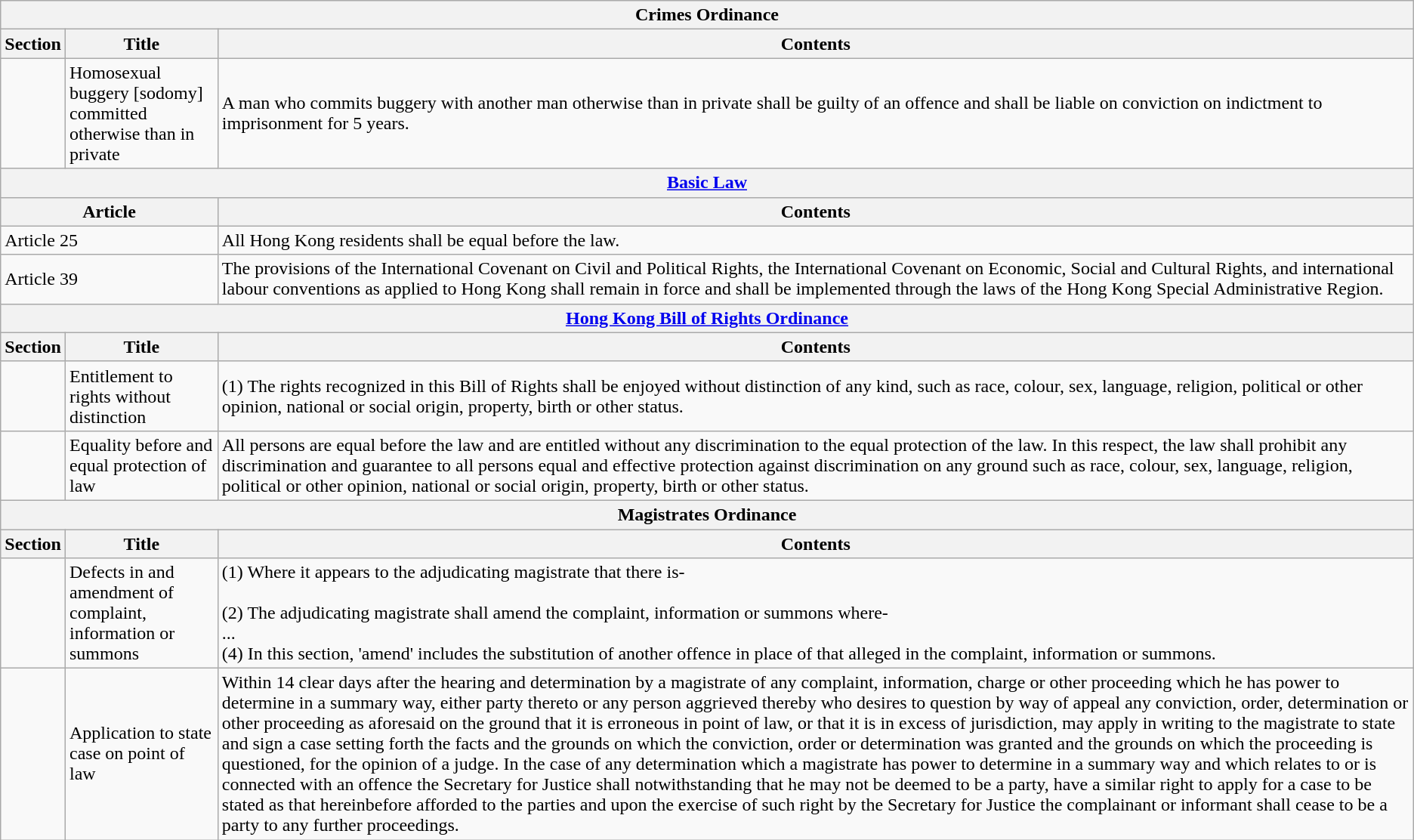<table class="wikitable">
<tr>
<th colspan = 3>Crimes Ordinance</th>
</tr>
<tr>
<th>Section</th>
<th>Title</th>
<th>Contents</th>
</tr>
<tr>
<td></td>
<td>Homosexual buggery [sodomy] committed otherwise than in private</td>
<td>A man who commits buggery with another man otherwise than in private shall be guilty of an offence and shall be liable on conviction on indictment to imprisonment for 5 years.</td>
</tr>
<tr>
<th colspan = 3><a href='#'>Basic Law</a></th>
</tr>
<tr>
<th colspan = 2>Article</th>
<th>Contents</th>
</tr>
<tr>
<td colspan = 2>Article 25</td>
<td>All Hong Kong residents shall be equal before the law.</td>
</tr>
<tr>
<td colspan = 2>Article 39</td>
<td>The provisions of the International Covenant on Civil and Political Rights, the International Covenant on Economic, Social and Cultural Rights, and international labour conventions as applied to Hong Kong shall remain in force and shall be implemented through the laws of the Hong Kong Special Administrative Region.</td>
</tr>
<tr>
<th colspan = 3><a href='#'>Hong Kong Bill of Rights Ordinance</a></th>
</tr>
<tr>
<th>Section</th>
<th>Title</th>
<th>Contents</th>
</tr>
<tr>
<td></td>
<td>Entitlement to rights without distinction</td>
<td>(1) The rights recognized in this Bill of Rights shall be enjoyed without distinction of any kind, such as race, colour, sex, language, religion, political or other opinion, national or social origin, property, birth or other status.</td>
</tr>
<tr>
<td></td>
<td>Equality before and equal protection of law</td>
<td>All persons are equal before the law and are entitled without any discrimination to the equal protection of the law. In this respect, the law shall prohibit any discrimination and guarantee to all  persons equal and effective protection against discrimination on any ground such as race, colour, sex, language, religion, political or other opinion, national or social origin, property, birth or other status.</td>
</tr>
<tr>
<th colspan = 3>Magistrates Ordinance</th>
</tr>
<tr>
<th>Section</th>
<th>Title</th>
<th>Contents</th>
</tr>
<tr>
<td></td>
<td>Defects in and amendment of complaint, information or summons</td>
<td>(1) Where it appears to the adjudicating magistrate that there is-<br><br>(2) The adjudicating magistrate shall amend the complaint, information or summons where-<br>...<br>(4) In this section, 'amend' includes the substitution of another offence in place of that alleged in the complaint, information or summons.</td>
</tr>
<tr>
<td></td>
<td>Application to state case on point of law</td>
<td>Within 14 clear days after the hearing and determination by a magistrate of any complaint, information, charge or other proceeding which he has power to determine in a summary way, either party thereto or any person aggrieved thereby who desires to question by way of appeal any conviction, order, determination or other proceeding as aforesaid on the ground that it is erroneous in point of law, or that it is in excess of jurisdiction, may apply in writing to the magistrate to state and sign a case setting forth the facts and the grounds on which the conviction, order or determination was granted and the grounds on which the proceeding is questioned, for the opinion of a judge. In the case of any determination which a magistrate has power to determine in a summary way and which relates to or is connected with an offence the Secretary for Justice shall notwithstanding that he may not be deemed to be a party, have a similar right to apply for a case to be stated as that hereinbefore afforded to the parties and upon the exercise of such right by the Secretary for Justice the complainant or informant shall cease to be a party to any further proceedings.</td>
</tr>
</table>
